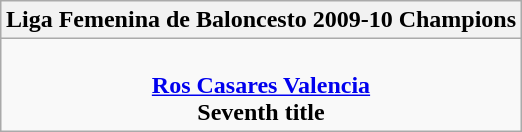<table class=wikitable style="text-align:center; margin:auto">
<tr>
<th>Liga Femenina de Baloncesto 2009-10 Champions</th>
</tr>
<tr>
<td> <br>  <strong><a href='#'>Ros Casares Valencia</a></strong> <br> <strong>Seventh title</strong></td>
</tr>
</table>
